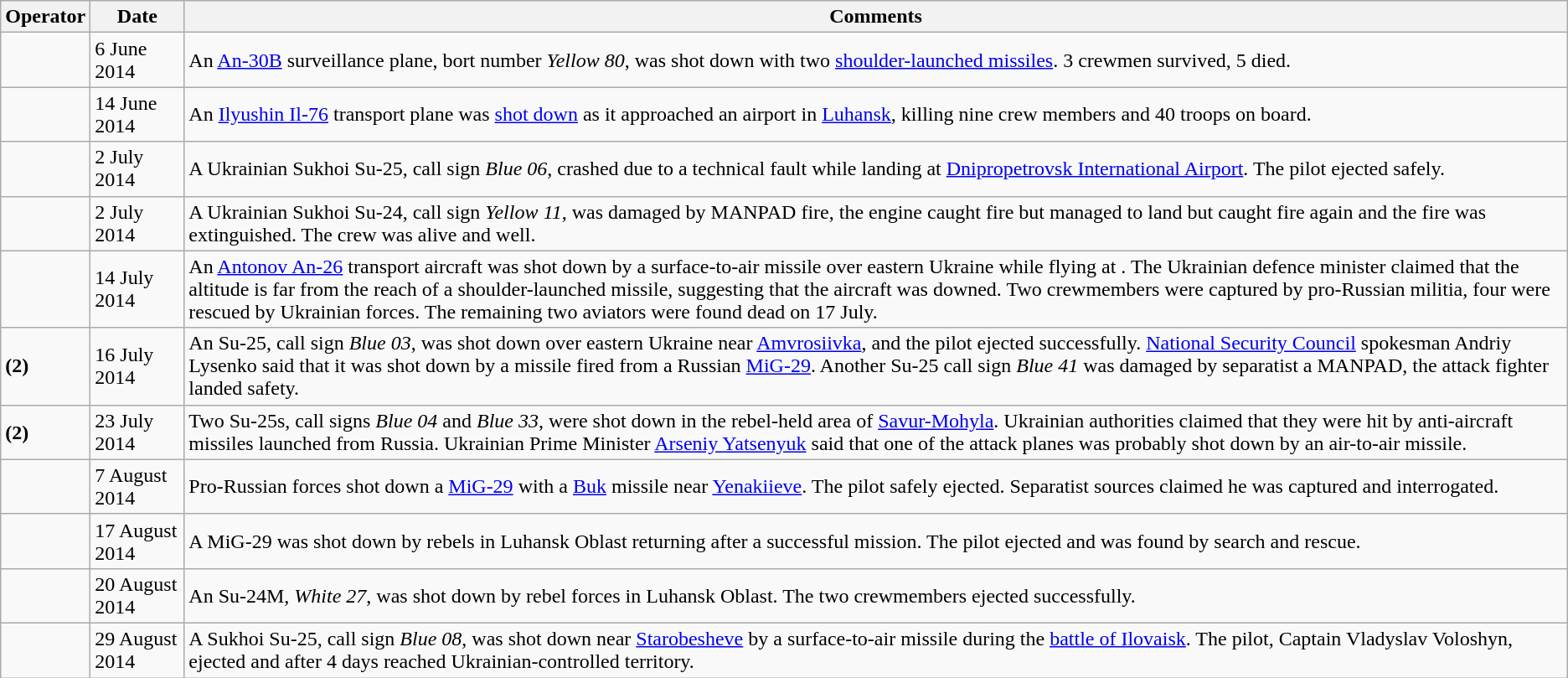<table class="wikitable">
<tr>
<th>Operator</th>
<th>Date</th>
<th>Comments</th>
</tr>
<tr>
<td></td>
<td>6 June 2014</td>
<td>An <a href='#'>An-30B</a> surveillance plane, bort number <em>Yellow 80</em>, was shot down with two <a href='#'>shoulder-launched missiles</a>. 3 crewmen survived, 5 died.</td>
</tr>
<tr>
<td></td>
<td>14 June 2014</td>
<td>An <a href='#'>Ilyushin Il-76</a> transport plane was <a href='#'>shot down</a> as it approached an airport in <a href='#'>Luhansk</a>, killing nine crew members and 40 troops on board.</td>
</tr>
<tr>
<td></td>
<td>2 July 2014</td>
<td>A Ukrainian Sukhoi Su-25, call sign <em>Blue 06</em>, crashed due to a technical fault while landing at <a href='#'>Dnipropetrovsk International Airport</a>. The pilot ejected safely.</td>
</tr>
<tr>
<td></td>
<td>2 July 2014</td>
<td>A Ukrainian Sukhoi Su-24, call sign <em>Yellow 11</em>, was damaged by MANPAD fire, the engine caught fire but managed to land but caught fire again and the fire was extinguished. The crew was alive and well.</td>
</tr>
<tr>
<td></td>
<td>14 July 2014</td>
<td>An <a href='#'>Antonov An-26</a> transport aircraft was shot down by a surface-to-air missile over eastern Ukraine while flying at . The Ukrainian defence minister claimed that the altitude is far from the reach of a shoulder-launched missile, suggesting that the aircraft was downed. Two crewmembers were captured by pro-Russian militia, four were rescued by Ukrainian forces. The remaining two aviators were found dead on 17 July.</td>
</tr>
<tr>
<td> <strong>(2)</strong></td>
<td>16 July 2014</td>
<td>An Su-25, call sign <em>Blue 03</em>, was shot down over eastern Ukraine near <a href='#'>Amvrosiivka</a>, and the pilot ejected successfully. <a href='#'>National Security Council</a> spokesman Andriy Lysenko said that it was shot down by a missile fired from a Russian <a href='#'>MiG-29</a>. Another Su-25 call sign <em>Blue 41</em> was damaged by separatist a MANPAD, the attack fighter landed safety.</td>
</tr>
<tr>
<td> <strong>(2)</strong></td>
<td>23 July 2014</td>
<td>Two Su-25s, call signs <em>Blue 04</em> and <em>Blue 33</em>, were shot down in the rebel-held area of <a href='#'>Savur-Mohyla</a>. Ukrainian authorities claimed that they were hit by anti-aircraft missiles launched from Russia. Ukrainian Prime Minister <a href='#'>Arseniy Yatsenyuk</a> said that one of the attack planes was probably shot down by an air-to-air missile.</td>
</tr>
<tr>
<td></td>
<td>7 August 2014</td>
<td>Pro-Russian forces shot down a <a href='#'>MiG-29</a> with a <a href='#'>Buk</a> missile near <a href='#'>Yenakiieve</a>. The pilot safely ejected. Separatist sources claimed he was captured and interrogated.</td>
</tr>
<tr>
<td></td>
<td>17 August 2014</td>
<td>A MiG-29 was shot down by rebels in Luhansk Oblast returning after a successful mission. The pilot ejected and was found by search and rescue.</td>
</tr>
<tr>
<td></td>
<td>20 August 2014</td>
<td>An Su-24M, <em>White 27</em>, was shot down by rebel forces in Luhansk Oblast. The two crewmembers ejected successfully.</td>
</tr>
<tr>
<td></td>
<td>29 August 2014</td>
<td>A Sukhoi Su-25, call sign <em>Blue 08</em>, was shot down near <a href='#'>Starobesheve</a> by a surface-to-air missile during the <a href='#'>battle of Ilovaisk</a>. The pilot, Captain Vladyslav Voloshyn, ejected and after 4 days reached Ukrainian-controlled territory.</td>
</tr>
</table>
